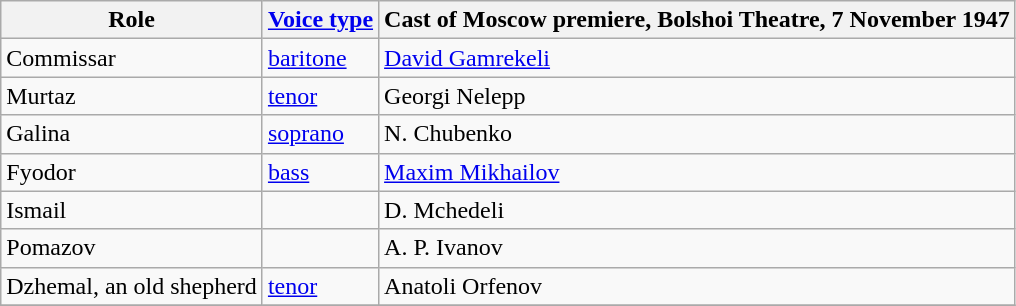<table class="wikitable">
<tr>
<th>Role</th>
<th><a href='#'>Voice type</a></th>
<th>Cast of Moscow premiere, Bolshoi Theatre, 7 November 1947</th>
</tr>
<tr>
<td>Commissar</td>
<td><a href='#'>baritone</a></td>
<td><a href='#'>David Gamrekeli</a></td>
</tr>
<tr>
<td>Murtaz</td>
<td><a href='#'>tenor</a></td>
<td>Georgi Nelepp</td>
</tr>
<tr>
<td>Galina</td>
<td><a href='#'>soprano</a></td>
<td>N. Chubenko</td>
</tr>
<tr>
<td>Fyodor</td>
<td><a href='#'>bass</a></td>
<td><a href='#'>Maxim Mikhailov</a></td>
</tr>
<tr>
<td>Ismail</td>
<td></td>
<td>D. Mchedeli</td>
</tr>
<tr>
<td>Pomazov</td>
<td></td>
<td>A. P. Ivanov</td>
</tr>
<tr>
<td>Dzhemal, an old shepherd</td>
<td><a href='#'>tenor</a></td>
<td>Anatoli Orfenov</td>
</tr>
<tr>
</tr>
</table>
